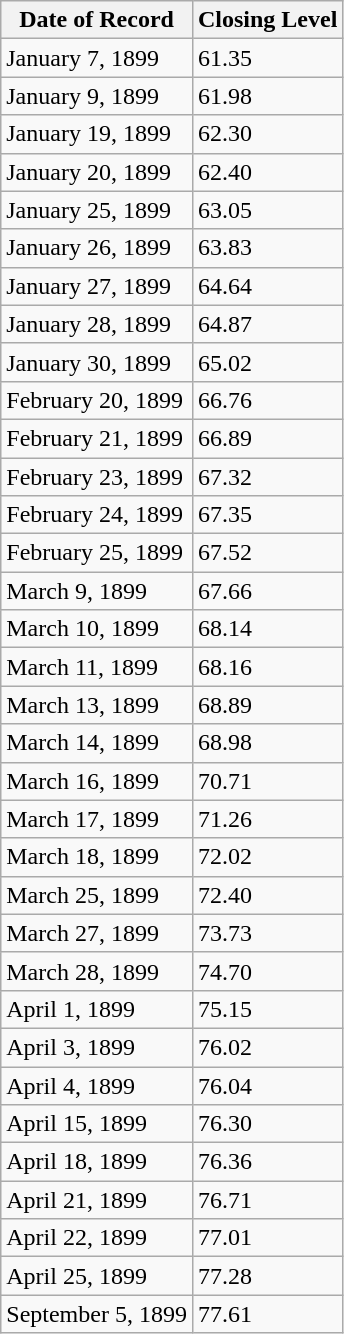<table class="wikitable">
<tr>
<th>Date of Record</th>
<th>Closing Level</th>
</tr>
<tr>
<td>January 7, 1899</td>
<td>61.35</td>
</tr>
<tr>
<td>January 9, 1899</td>
<td>61.98</td>
</tr>
<tr>
<td>January 19, 1899</td>
<td>62.30</td>
</tr>
<tr>
<td>January 20, 1899</td>
<td>62.40</td>
</tr>
<tr>
<td>January 25, 1899</td>
<td>63.05</td>
</tr>
<tr>
<td>January 26, 1899</td>
<td>63.83</td>
</tr>
<tr>
<td>January 27, 1899</td>
<td>64.64</td>
</tr>
<tr>
<td>January 28, 1899</td>
<td>64.87</td>
</tr>
<tr>
<td>January 30, 1899</td>
<td>65.02</td>
</tr>
<tr>
<td>February 20, 1899</td>
<td>66.76</td>
</tr>
<tr>
<td>February 21, 1899</td>
<td>66.89</td>
</tr>
<tr>
<td>February 23, 1899</td>
<td>67.32</td>
</tr>
<tr>
<td>February 24, 1899</td>
<td>67.35</td>
</tr>
<tr>
<td>February 25, 1899</td>
<td>67.52</td>
</tr>
<tr>
<td>March 9, 1899</td>
<td>67.66</td>
</tr>
<tr>
<td>March 10, 1899</td>
<td>68.14</td>
</tr>
<tr>
<td>March 11, 1899</td>
<td>68.16</td>
</tr>
<tr>
<td>March 13, 1899</td>
<td>68.89</td>
</tr>
<tr>
<td>March 14, 1899</td>
<td>68.98</td>
</tr>
<tr>
<td>March 16, 1899</td>
<td>70.71</td>
</tr>
<tr>
<td>March 17, 1899</td>
<td>71.26</td>
</tr>
<tr>
<td>March 18, 1899</td>
<td>72.02</td>
</tr>
<tr>
<td>March 25, 1899</td>
<td>72.40</td>
</tr>
<tr>
<td>March 27, 1899</td>
<td>73.73</td>
</tr>
<tr>
<td>March 28, 1899</td>
<td>74.70</td>
</tr>
<tr>
<td>April 1, 1899</td>
<td>75.15</td>
</tr>
<tr>
<td>April 3, 1899</td>
<td>76.02</td>
</tr>
<tr>
<td>April 4, 1899</td>
<td>76.04</td>
</tr>
<tr>
<td>April 15, 1899</td>
<td>76.30</td>
</tr>
<tr>
<td>April 18, 1899</td>
<td>76.36</td>
</tr>
<tr>
<td>April 21, 1899</td>
<td>76.71</td>
</tr>
<tr>
<td>April 22, 1899</td>
<td>77.01</td>
</tr>
<tr>
<td>April 25, 1899</td>
<td>77.28</td>
</tr>
<tr>
<td>September 5, 1899</td>
<td>77.61</td>
</tr>
</table>
